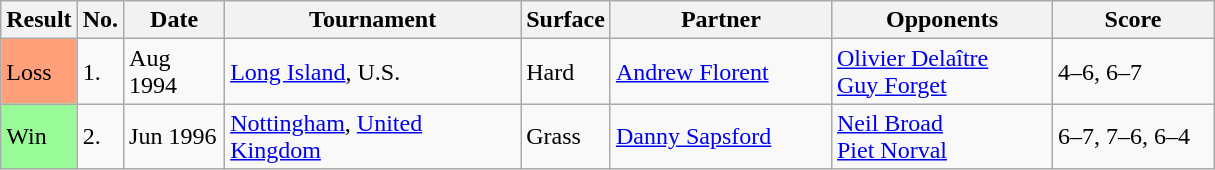<table class="sortable wikitable">
<tr>
<th style="width:40px">Result</th>
<th style="width:20px">No.</th>
<th style="width:60px">Date</th>
<th style="width:190px">Tournament</th>
<th style="width:50px">Surface</th>
<th style="width:140px">Partner</th>
<th style="width:140px">Opponents</th>
<th style="width:100px" class="unsortable">Score</th>
</tr>
<tr>
<td style="background:#ffa07a;">Loss</td>
<td>1.</td>
<td>Aug 1994</td>
<td><a href='#'>Long Island</a>, U.S.</td>
<td>Hard</td>
<td> <a href='#'>Andrew Florent</a></td>
<td> <a href='#'>Olivier Delaître</a> <br>  <a href='#'>Guy Forget</a></td>
<td>4–6, 6–7</td>
</tr>
<tr>
<td style="background:#98fb98;">Win</td>
<td>2.</td>
<td>Jun 1996</td>
<td><a href='#'>Nottingham</a>, <a href='#'>United Kingdom</a></td>
<td>Grass</td>
<td> <a href='#'>Danny Sapsford</a></td>
<td> <a href='#'>Neil Broad</a> <br>  <a href='#'>Piet Norval</a></td>
<td>6–7, 7–6, 6–4</td>
</tr>
</table>
